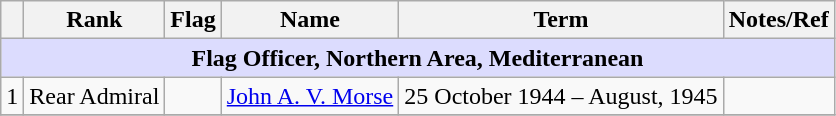<table class="wikitable">
<tr>
<th></th>
<th>Rank</th>
<th>Flag</th>
<th>Name</th>
<th>Term</th>
<th>Notes/Ref</th>
</tr>
<tr>
<td colspan="6" align="center" style="background:#dcdcfe;"><strong>Flag Officer, Northern Area, Mediterranean</strong> </td>
</tr>
<tr>
<td>1</td>
<td>Rear Admiral</td>
<td></td>
<td><a href='#'>John A. V. Morse</a></td>
<td>25 October 1944 – August, 1945</td>
<td></td>
</tr>
<tr>
</tr>
</table>
